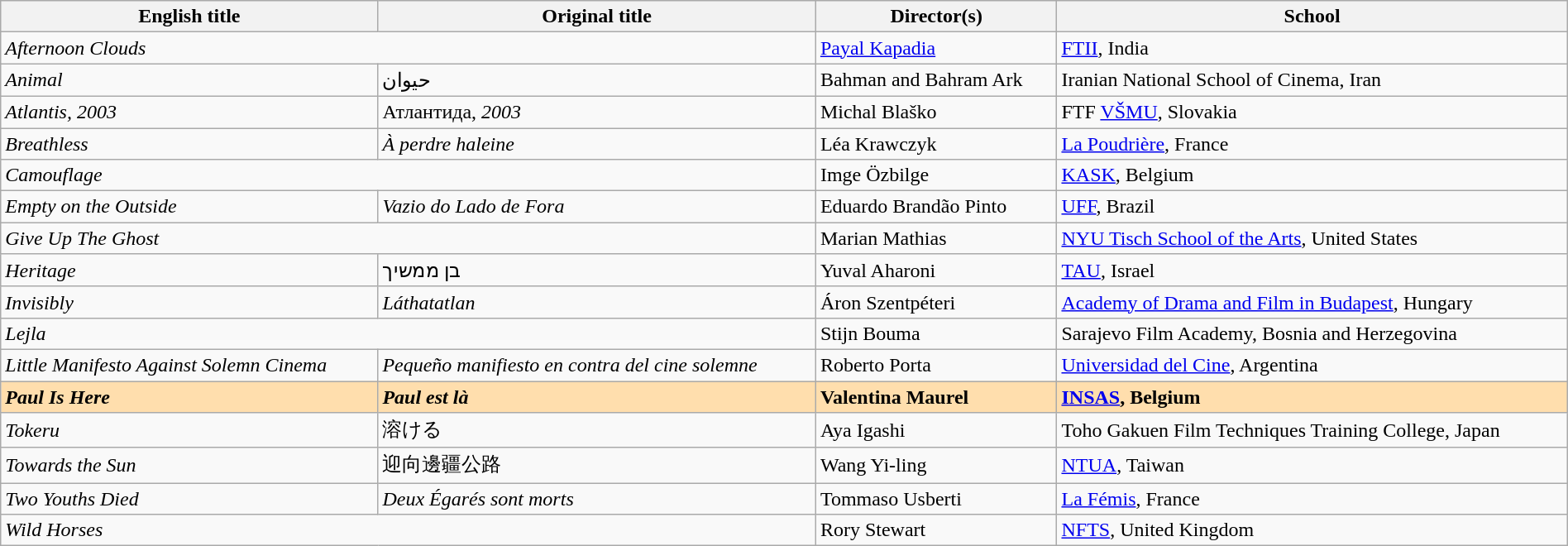<table class="wikitable" style="width:100%;" cellpadding="5">
<tr>
<th scope="col">English title</th>
<th scope="col">Original title</th>
<th scope="col">Director(s)</th>
<th scope="col">School</th>
</tr>
<tr>
<td colspan=2><em>Afternoon Clouds</em></td>
<td data-sort-value="Kapadia"><a href='#'>Payal Kapadia</a></td>
<td><a href='#'>FTII</a>, India</td>
</tr>
<tr>
<td><em>Animal</em></td>
<td data-sort-value="Heyvan">حیوان</td>
<td data-sort-value="Ark">Bahman and Bahram Ark</td>
<td>Iranian National School of Cinema, Iran</td>
</tr>
<tr>
<td><em>Atlantis, 2003</em></td>
<td data-sort-value="Atlantida">Атлантида, <em>2003</em></td>
<td data-sort-value="Blasko">Michal Blaško</td>
<td>FTF <a href='#'>VŠMU</a>, Slovakia</td>
</tr>
<tr>
<td><em>Breathless</em></td>
<td data-sort-value="A perdre"><em>À perdre haleine</em></td>
<td data-sort-value="Krawczyk">Léa Krawczyk</td>
<td><a href='#'>La Poudrière</a>, France</td>
</tr>
<tr>
<td colspan=2><em>Camouflage</em></td>
<td data-sort-value="Ozbilge">Imge Özbilge</td>
<td><a href='#'>KASK</a>, Belgium</td>
</tr>
<tr>
<td><em>Empty on the Outside</em></td>
<td><em>Vazio do Lado de Fora</em></td>
<td data-sort-value="Pinto">Eduardo Brandão Pinto</td>
<td><a href='#'>UFF</a>, Brazil</td>
</tr>
<tr>
<td colspan=2><em>Give Up The Ghost</em></td>
<td data-sort-value="Mathias">Marian Mathias</td>
<td><a href='#'>NYU Tisch School of the Arts</a>, United States</td>
</tr>
<tr>
<td><em>Heritage</em></td>
<td>בן ממשיך</td>
<td data-sort-value="Aharoni">Yuval Aharoni</td>
<td><a href='#'>TAU</a>, Israel</td>
</tr>
<tr>
<td><em>Invisibly</em></td>
<td><em>Láthatatlan</em></td>
<td data-sort-value="Szentpéteri">Áron Szentpéteri</td>
<td><a href='#'>Academy of Drama and Film in Budapest</a>, Hungary</td>
</tr>
<tr>
<td colspan=2><em>Lejla</em></td>
<td data-sort-value="Bouma">Stijn Bouma</td>
<td>Sarajevo Film Academy, Bosnia and Herzegovina</td>
</tr>
<tr>
<td><em>Little Manifesto Against Solemn Cinema</em></td>
<td><em>Pequeño manifiesto en contra del cine solemne</em></td>
<td data-sort-value="Porta">Roberto Porta</td>
<td><a href='#'>Universidad del Cine</a>, Argentina</td>
</tr>
<tr style="background:#FFDEAD;">
<td><strong><em>Paul Is Here</em></strong></td>
<td><strong><em>Paul est là</em></strong></td>
<td data-sort-value="Maurel"><strong>Valentina Maurel</strong></td>
<td><strong><a href='#'>INSAS</a>, Belgium</strong></td>
</tr>
<tr>
<td><em>Tokeru</em></td>
<td data-sort-value="Tokeru">溶ける</td>
<td data-sort-value="Igashi">Aya Igashi</td>
<td>Toho Gakuen Film Techniques Training College, Japan</td>
</tr>
<tr>
<td><em>Towards the Sun</em></td>
<td data-sort-value="Yin shian">迎向邊疆公路</td>
<td data-sort-value="Yi-ling">Wang Yi-ling</td>
<td><a href='#'>NTUA</a>, Taiwan</td>
</tr>
<tr>
<td><em>Two Youths Died</em></td>
<td><em>Deux Égarés sont morts</em></td>
<td data-sort-value="Usberti">Tommaso Usberti</td>
<td><a href='#'>La Fémis</a>, France</td>
</tr>
<tr>
<td colspan=2><em>Wild Horses</em></td>
<td data-sort-value="Stewart">Rory Stewart</td>
<td><a href='#'>NFTS</a>, United Kingdom</td>
</tr>
</table>
